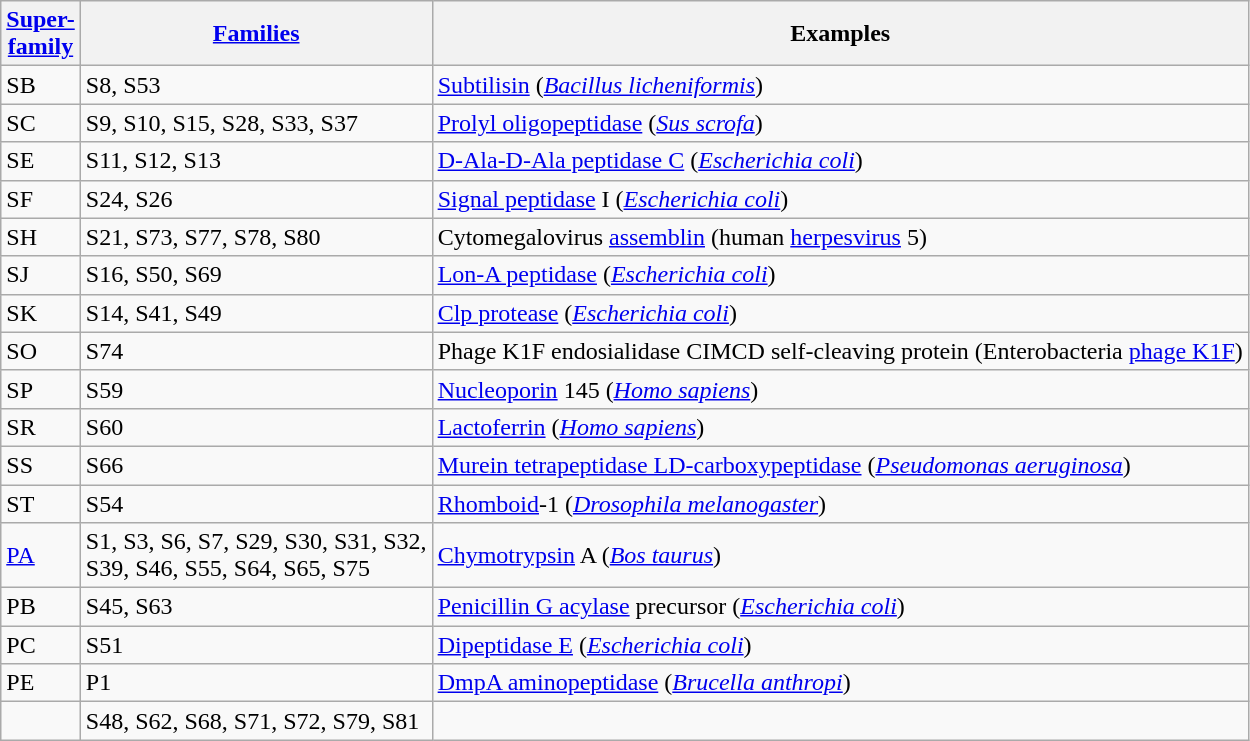<table class="wikitable">
<tr>
<th><a href='#'>Super-<br>family</a></th>
<th><a href='#'>Families</a></th>
<th>Examples</th>
</tr>
<tr>
<td>SB</td>
<td>S8, S53</td>
<td><a href='#'>Subtilisin</a> (<em><a href='#'>Bacillus licheniformis</a></em>)</td>
</tr>
<tr>
<td>SC</td>
<td>S9, S10, S15, S28, S33, S37</td>
<td><a href='#'>Prolyl oligopeptidase</a> (<em><a href='#'>Sus scrofa</a></em>)</td>
</tr>
<tr>
<td>SE</td>
<td>S11, S12, S13</td>
<td><a href='#'>D-Ala-D-Ala peptidase C</a> (<em><a href='#'>Escherichia coli</a></em>)</td>
</tr>
<tr>
<td>SF</td>
<td>S24, S26</td>
<td><a href='#'>Signal peptidase</a> I (<em><a href='#'>Escherichia coli</a></em>)</td>
</tr>
<tr>
<td>SH</td>
<td>S21, S73, S77, S78, S80</td>
<td>Cytomegalovirus <a href='#'>assemblin</a> (human <a href='#'>herpesvirus</a> 5)</td>
</tr>
<tr>
<td>SJ</td>
<td>S16, S50, S69</td>
<td><a href='#'>Lon-A peptidase</a> (<em><a href='#'>Escherichia coli</a></em>)</td>
</tr>
<tr>
<td>SK</td>
<td>S14, S41, S49</td>
<td><a href='#'>Clp protease</a> (<em><a href='#'>Escherichia coli</a></em>)</td>
</tr>
<tr>
<td>SO</td>
<td>S74</td>
<td>Phage K1F endosialidase CIMCD self-cleaving protein (Enterobacteria <a href='#'>phage K1F</a>)</td>
</tr>
<tr>
<td>SP</td>
<td>S59</td>
<td><a href='#'>Nucleoporin</a> 145 (<em><a href='#'>Homo sapiens</a></em>)</td>
</tr>
<tr>
<td>SR</td>
<td>S60</td>
<td><a href='#'>Lactoferrin</a> (<em><a href='#'>Homo sapiens</a></em>)</td>
</tr>
<tr>
<td>SS</td>
<td>S66</td>
<td><a href='#'>Murein tetrapeptidase LD-carboxypeptidase</a> (<em><a href='#'>Pseudomonas aeruginosa</a></em>)</td>
</tr>
<tr>
<td>ST</td>
<td>S54</td>
<td><a href='#'>Rhomboid</a>-1 (<em><a href='#'>Drosophila melanogaster</a></em>)</td>
</tr>
<tr>
<td><a href='#'>PA</a></td>
<td>S1, S3, S6, S7, S29, S30, S31, S32, <br>S39, S46, S55, S64, S65, S75</td>
<td><a href='#'>Chymotrypsin</a> A (<em><a href='#'>Bos taurus</a></em>)</td>
</tr>
<tr>
<td>PB</td>
<td>S45, S63</td>
<td><a href='#'>Penicillin G acylase</a> precursor (<em><a href='#'>Escherichia coli</a></em>)</td>
</tr>
<tr>
<td>PC</td>
<td>S51</td>
<td><a href='#'>Dipeptidase E</a> (<em><a href='#'>Escherichia coli</a></em>)</td>
</tr>
<tr>
<td>PE</td>
<td>P1</td>
<td><a href='#'>DmpA aminopeptidase</a> (<em><a href='#'>Brucella anthropi</a></em>)</td>
</tr>
<tr>
<td></td>
<td>S48, S62, S68, S71, S72, S79, S81</td>
<td></td>
</tr>
</table>
